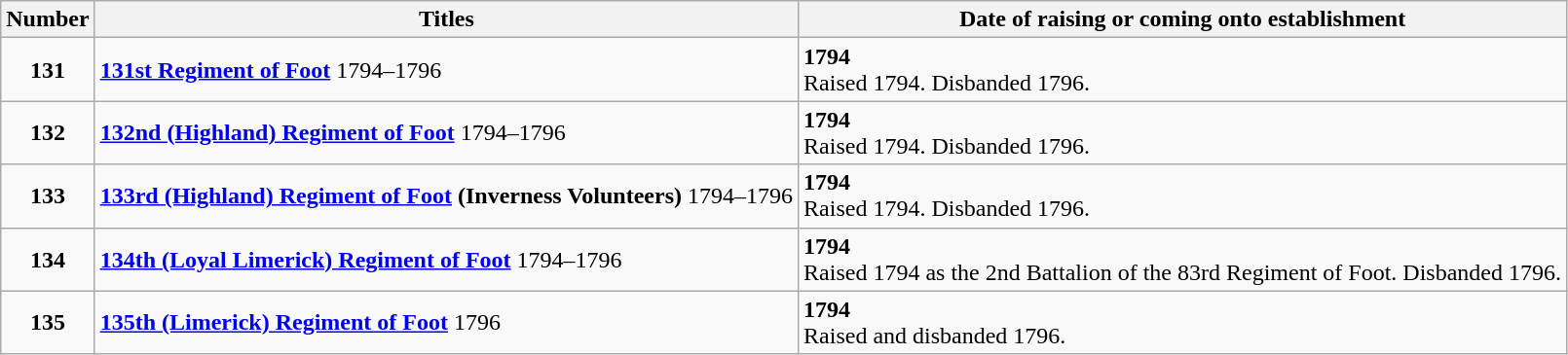<table class="wikitable">
<tr>
<th>Number</th>
<th>Titles</th>
<th>Date of raising or coming onto establishment</th>
</tr>
<tr>
<td align=center valign=middle><strong>131</strong></td>
<td><strong><a href='#'>131st Regiment of Foot</a></strong> 1794–1796</td>
<td><strong>1794</strong><br>Raised 1794. Disbanded 1796.</td>
</tr>
<tr>
<td align=center valign=middle><strong>132</strong></td>
<td><strong><a href='#'>132nd (Highland) Regiment of Foot</a></strong> 1794–1796</td>
<td><strong>1794</strong><br>Raised 1794. Disbanded 1796.</td>
</tr>
<tr>
<td align=center valign=middle><strong>133</strong></td>
<td><strong><a href='#'>133rd (Highland) Regiment of Foot</a> (Inverness Volunteers)</strong> 1794–1796</td>
<td><strong>1794</strong><br>Raised 1794. Disbanded 1796.</td>
</tr>
<tr>
<td align=center valign=middle><strong>134</strong></td>
<td><strong><a href='#'>134th (Loyal Limerick) Regiment of Foot</a></strong> 1794–1796</td>
<td><strong>1794</strong><br>Raised 1794 as the 2nd Battalion of the 83rd Regiment of Foot. Disbanded 1796.</td>
</tr>
<tr>
<td align=center valign=middle><strong>135</strong></td>
<td><strong><a href='#'>135th (Limerick) Regiment of Foot</a></strong> 1796</td>
<td><strong>1794</strong><br>Raised and disbanded 1796.</td>
</tr>
</table>
